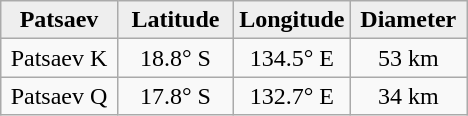<table class="wikitable">
<tr>
<th width="25%" style="background:#eeeeee;">Patsaev</th>
<th width="25%" style="background:#eeeeee;">Latitude</th>
<th width="25%" style="background:#eeeeee;">Longitude</th>
<th width="25%" style="background:#eeeeee;">Diameter</th>
</tr>
<tr>
<td align="center">Patsaev K</td>
<td align="center">18.8° S</td>
<td align="center">134.5° E</td>
<td align="center">53 km</td>
</tr>
<tr>
<td align="center">Patsaev Q</td>
<td align="center">17.8° S</td>
<td align="center">132.7° E</td>
<td align="center">34 km</td>
</tr>
</table>
